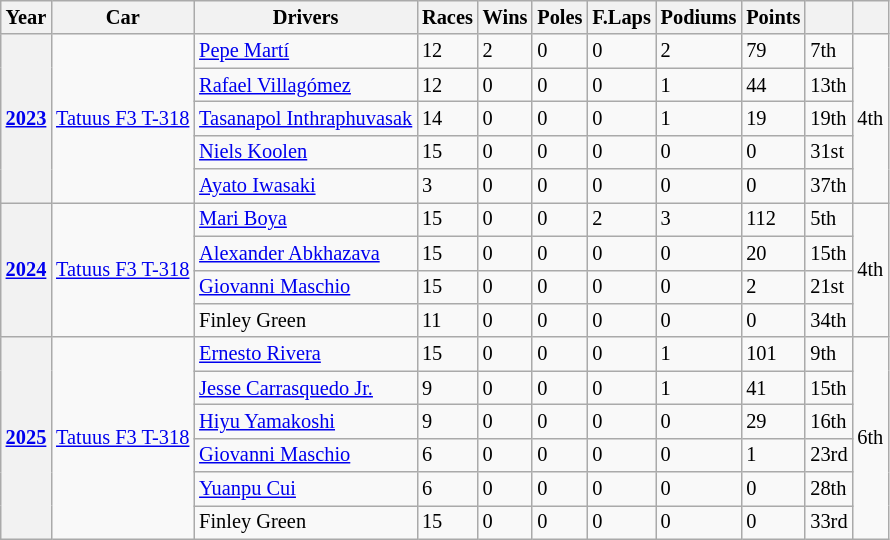<table class="wikitable" style="font-size:85%">
<tr>
<th>Year</th>
<th>Car</th>
<th>Drivers</th>
<th>Races</th>
<th>Wins</th>
<th>Poles</th>
<th>F.Laps</th>
<th>Podiums</th>
<th>Points</th>
<th></th>
<th></th>
</tr>
<tr>
<th rowspan="5"><a href='#'>2023</a></th>
<td rowspan="5"><a href='#'>Tatuus F3 T-318</a></td>
<td> <a href='#'>Pepe Martí</a></td>
<td>12</td>
<td>2</td>
<td>0</td>
<td>0</td>
<td>2</td>
<td>79</td>
<td>7th</td>
<td rowspan="5">4th</td>
</tr>
<tr>
<td> <a href='#'>Rafael Villagómez</a></td>
<td>12</td>
<td>0</td>
<td>0</td>
<td>0</td>
<td>1</td>
<td>44</td>
<td>13th</td>
</tr>
<tr>
<td> <a href='#'>Tasanapol Inthraphuvasak</a></td>
<td>14</td>
<td>0</td>
<td>0</td>
<td>0</td>
<td>1</td>
<td>19</td>
<td>19th</td>
</tr>
<tr>
<td> <a href='#'>Niels Koolen</a></td>
<td>15</td>
<td>0</td>
<td>0</td>
<td>0</td>
<td>0</td>
<td>0</td>
<td>31st</td>
</tr>
<tr>
<td> <a href='#'>Ayato Iwasaki</a></td>
<td>3</td>
<td>0</td>
<td>0</td>
<td>0</td>
<td>0</td>
<td>0</td>
<td>37th</td>
</tr>
<tr>
<th rowspan="4"><a href='#'>2024</a></th>
<td rowspan="4"><a href='#'>Tatuus F3 T-318</a></td>
<td> <a href='#'>Mari Boya</a></td>
<td>15</td>
<td>0</td>
<td>0</td>
<td>2</td>
<td>3</td>
<td>112</td>
<td>5th</td>
<td rowspan="4">4th</td>
</tr>
<tr>
<td> <a href='#'>Alexander Abkhazava</a></td>
<td>15</td>
<td>0</td>
<td>0</td>
<td>0</td>
<td>0</td>
<td>20</td>
<td>15th</td>
</tr>
<tr>
<td> <a href='#'>Giovanni Maschio</a></td>
<td>15</td>
<td>0</td>
<td>0</td>
<td>0</td>
<td>0</td>
<td>2</td>
<td>21st</td>
</tr>
<tr>
<td> Finley Green</td>
<td>11</td>
<td>0</td>
<td>0</td>
<td>0</td>
<td>0</td>
<td>0</td>
<td>34th</td>
</tr>
<tr>
<th rowspan="6"><a href='#'>2025</a></th>
<td rowspan="6"><a href='#'>Tatuus F3 T-318</a></td>
<td> <a href='#'>Ernesto Rivera</a></td>
<td>15</td>
<td>0</td>
<td>0</td>
<td>0</td>
<td>1</td>
<td>101</td>
<td>9th</td>
<td rowspan="6">6th</td>
</tr>
<tr>
<td> <a href='#'>Jesse Carrasquedo Jr.</a></td>
<td>9</td>
<td>0</td>
<td>0</td>
<td>0</td>
<td>1</td>
<td>41</td>
<td>15th</td>
</tr>
<tr>
<td> <a href='#'>Hiyu Yamakoshi</a></td>
<td>9</td>
<td>0</td>
<td>0</td>
<td>0</td>
<td>0</td>
<td>29</td>
<td>16th</td>
</tr>
<tr>
<td> <a href='#'>Giovanni Maschio</a></td>
<td>6</td>
<td>0</td>
<td>0</td>
<td>0</td>
<td>0</td>
<td>1</td>
<td>23rd</td>
</tr>
<tr>
<td> <a href='#'>Yuanpu Cui</a></td>
<td>6</td>
<td>0</td>
<td>0</td>
<td>0</td>
<td>0</td>
<td>0</td>
<td>28th</td>
</tr>
<tr>
<td> Finley Green</td>
<td>15</td>
<td>0</td>
<td>0</td>
<td>0</td>
<td>0</td>
<td>0</td>
<td>33rd</td>
</tr>
</table>
